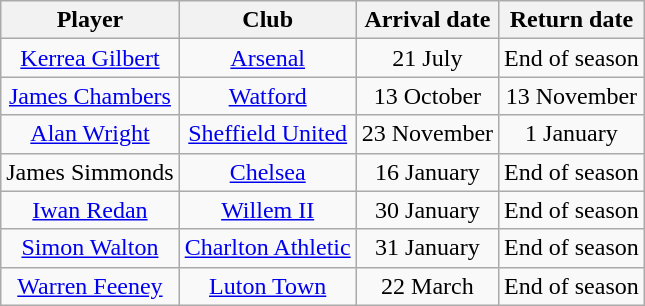<table class="wikitable" style="text-align: center">
<tr>
<th>Player</th>
<th>Club</th>
<th>Arrival date</th>
<th>Return date</th>
</tr>
<tr>
<td><a href='#'>Kerrea Gilbert</a></td>
<td><a href='#'>Arsenal</a></td>
<td>21 July</td>
<td>End of season</td>
</tr>
<tr>
<td><a href='#'>James Chambers</a></td>
<td><a href='#'>Watford</a></td>
<td>13 October</td>
<td>13 November</td>
</tr>
<tr>
<td><a href='#'>Alan Wright</a></td>
<td><a href='#'>Sheffield United</a></td>
<td>23 November</td>
<td>1 January</td>
</tr>
<tr>
<td>James Simmonds</td>
<td><a href='#'>Chelsea</a></td>
<td>16 January</td>
<td>End of season</td>
</tr>
<tr>
<td> <a href='#'>Iwan Redan</a></td>
<td> <a href='#'>Willem II</a></td>
<td>30 January</td>
<td>End of season</td>
</tr>
<tr>
<td><a href='#'>Simon Walton</a></td>
<td><a href='#'>Charlton Athletic</a></td>
<td>31 January</td>
<td>End of season</td>
</tr>
<tr>
<td> <a href='#'>Warren Feeney</a></td>
<td><a href='#'>Luton Town</a></td>
<td>22 March</td>
<td>End of season</td>
</tr>
</table>
